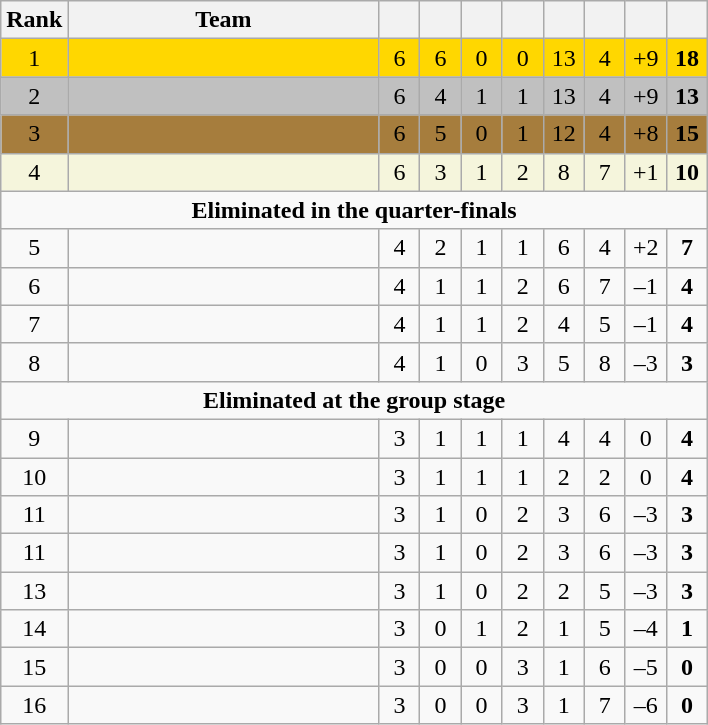<table class="wikitable" style="text-align:center">
<tr>
<th width=20>Rank</th>
<th width=200>Team</th>
<th width="20"></th>
<th width="20"></th>
<th width="20"></th>
<th width="20"></th>
<th width="20"></th>
<th width="20"></th>
<th width="20"></th>
<th width="20"></th>
</tr>
<tr style="background:gold;">
<td>1</td>
<td style="text-align:left;"></td>
<td>6</td>
<td>6</td>
<td>0</td>
<td>0</td>
<td>13</td>
<td>4</td>
<td>+9</td>
<td><strong>18</strong></td>
</tr>
<tr style="background:silver;">
<td>2</td>
<td style="text-align:left;"></td>
<td>6</td>
<td>4</td>
<td>1</td>
<td>1</td>
<td>13</td>
<td>4</td>
<td>+9</td>
<td><strong>13</strong></td>
</tr>
<tr style="background:#a67d3d;">
<td>3</td>
<td style="text-align:left;"></td>
<td>6</td>
<td>5</td>
<td>0</td>
<td>1</td>
<td>12</td>
<td>4</td>
<td>+8</td>
<td><strong>15</strong></td>
</tr>
<tr style="background:beige;">
<td>4</td>
<td style="text-align:left;"></td>
<td>6</td>
<td>3</td>
<td>1</td>
<td>2</td>
<td>8</td>
<td>7</td>
<td>+1</td>
<td><strong>10</strong></td>
</tr>
<tr>
<td colspan="11"><strong>Eliminated in the quarter-finals</strong></td>
</tr>
<tr>
<td>5</td>
<td style="text-align:left;"></td>
<td>4</td>
<td>2</td>
<td>1</td>
<td>1</td>
<td>6</td>
<td>4</td>
<td>+2</td>
<td><strong>7</strong></td>
</tr>
<tr>
<td>6</td>
<td style="text-align:left;"></td>
<td>4</td>
<td>1</td>
<td>1</td>
<td>2</td>
<td>6</td>
<td>7</td>
<td>–1</td>
<td><strong>4</strong></td>
</tr>
<tr>
<td>7</td>
<td style="text-align:left;"></td>
<td>4</td>
<td>1</td>
<td>1</td>
<td>2</td>
<td>4</td>
<td>5</td>
<td>–1</td>
<td><strong>4</strong></td>
</tr>
<tr>
<td>8</td>
<td style="text-align:left;"></td>
<td>4</td>
<td>1</td>
<td>0</td>
<td>3</td>
<td>5</td>
<td>8</td>
<td>–3</td>
<td><strong>3</strong></td>
</tr>
<tr>
<td colspan="11"><strong>Eliminated at the group stage</strong></td>
</tr>
<tr>
<td>9</td>
<td style="text-align:left;"></td>
<td>3</td>
<td>1</td>
<td>1</td>
<td>1</td>
<td>4</td>
<td>4</td>
<td>0</td>
<td><strong>4</strong></td>
</tr>
<tr>
<td>10</td>
<td style="text-align:left;"></td>
<td>3</td>
<td>1</td>
<td>1</td>
<td>1</td>
<td>2</td>
<td>2</td>
<td>0</td>
<td><strong>4</strong></td>
</tr>
<tr>
<td>11</td>
<td style="text-align:left;"></td>
<td>3</td>
<td>1</td>
<td>0</td>
<td>2</td>
<td>3</td>
<td>6</td>
<td>–3</td>
<td><strong>3</strong></td>
</tr>
<tr>
<td>11</td>
<td style="text-align:left;"></td>
<td>3</td>
<td>1</td>
<td>0</td>
<td>2</td>
<td>3</td>
<td>6</td>
<td>–3</td>
<td><strong>3</strong></td>
</tr>
<tr>
<td>13</td>
<td style="text-align:left;"></td>
<td>3</td>
<td>1</td>
<td>0</td>
<td>2</td>
<td>2</td>
<td>5</td>
<td>–3</td>
<td><strong>3</strong></td>
</tr>
<tr>
<td>14</td>
<td style="text-align:left;"></td>
<td>3</td>
<td>0</td>
<td>1</td>
<td>2</td>
<td>1</td>
<td>5</td>
<td>–4</td>
<td><strong>1</strong></td>
</tr>
<tr>
<td>15</td>
<td style="text-align:left;"></td>
<td>3</td>
<td>0</td>
<td>0</td>
<td>3</td>
<td>1</td>
<td>6</td>
<td>–5</td>
<td><strong>0</strong></td>
</tr>
<tr>
<td>16</td>
<td style="text-align:left;"></td>
<td>3</td>
<td>0</td>
<td>0</td>
<td>3</td>
<td>1</td>
<td>7</td>
<td>–6</td>
<td><strong>0</strong></td>
</tr>
</table>
